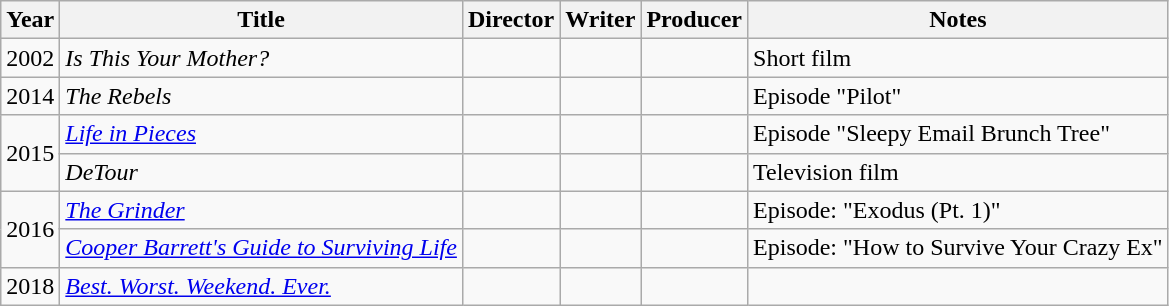<table class="wikitable">
<tr>
<th>Year</th>
<th>Title</th>
<th>Director</th>
<th>Writer</th>
<th>Producer</th>
<th>Notes</th>
</tr>
<tr>
<td>2002</td>
<td><em>Is This Your Mother?</em></td>
<td></td>
<td></td>
<td></td>
<td>Short film</td>
</tr>
<tr>
<td>2014</td>
<td><em>The Rebels</em></td>
<td></td>
<td></td>
<td></td>
<td>Episode "Pilot"</td>
</tr>
<tr>
<td rowspan=2>2015</td>
<td><em><a href='#'>Life in Pieces</a></em></td>
<td></td>
<td></td>
<td></td>
<td>Episode "Sleepy Email Brunch Tree"</td>
</tr>
<tr>
<td><em>DeTour</em></td>
<td></td>
<td></td>
<td></td>
<td>Television film</td>
</tr>
<tr>
<td rowspan=2>2016</td>
<td><em><a href='#'>The Grinder</a></em></td>
<td></td>
<td></td>
<td></td>
<td>Episode: "Exodus (Pt. 1)"</td>
</tr>
<tr>
<td><em><a href='#'>Cooper Barrett's Guide to Surviving Life</a></em></td>
<td></td>
<td></td>
<td></td>
<td>Episode: "How to Survive Your Crazy Ex"</td>
</tr>
<tr>
<td>2018</td>
<td><em><a href='#'>Best. Worst. Weekend. Ever.</a></em></td>
<td></td>
<td></td>
<td></td>
<td></td>
</tr>
</table>
